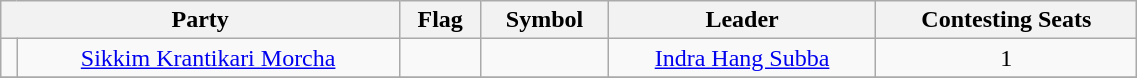<table class="wikitable" width="60%" style="text-align:center">
<tr>
<th colspan="2">Party</th>
<th>Flag</th>
<th>Symbol</th>
<th>Leader</th>
<th>Contesting Seats</th>
</tr>
<tr>
<td></td>
<td><a href='#'>Sikkim Krantikari Morcha</a></td>
<td></td>
<td></td>
<td><a href='#'>Indra Hang Subba</a></td>
<td>1</td>
</tr>
<tr>
</tr>
</table>
